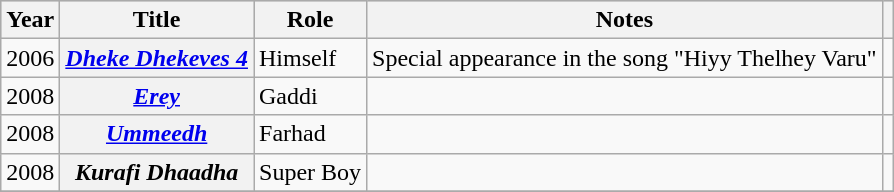<table class="wikitable sortable plainrowheaders">
<tr style="background:#ccc; text-align:center;">
<th scope="col">Year</th>
<th scope="col">Title</th>
<th scope="col">Role</th>
<th scope="col">Notes</th>
<th scope="col" class="unsortable"></th>
</tr>
<tr>
<td>2006</td>
<th scope="row"><em><a href='#'>Dheke Dhekeves 4</a></em></th>
<td>Himself</td>
<td>Special appearance in the song "Hiyy Thelhey Varu"</td>
<td style="text-align: center;"></td>
</tr>
<tr>
<td>2008</td>
<th scope="row"><em><a href='#'>Erey</a></em></th>
<td>Gaddi</td>
<td></td>
<td style="text-align: center;"></td>
</tr>
<tr>
<td>2008</td>
<th scope="row"><em><a href='#'>Ummeedh</a></em></th>
<td>Farhad</td>
<td></td>
<td style="text-align: center;"></td>
</tr>
<tr>
<td>2008</td>
<th scope="row"><em>Kurafi Dhaadha</em></th>
<td>Super Boy</td>
<td></td>
<td style="text-align: center;"></td>
</tr>
<tr>
</tr>
</table>
